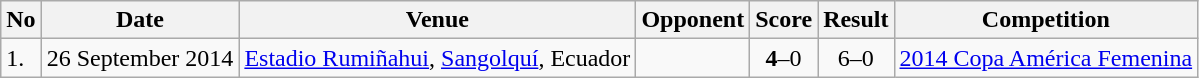<table class="wikitable collapsible sortable">
<tr>
<th>No</th>
<th>Date</th>
<th>Venue</th>
<th>Opponent</th>
<th>Score</th>
<th>Result</th>
<th>Competition</th>
</tr>
<tr>
<td>1.</td>
<td>26 September 2014</td>
<td><a href='#'>Estadio Rumiñahui</a>, <a href='#'>Sangolquí</a>, Ecuador</td>
<td></td>
<td align=center><strong>4</strong>–0</td>
<td align=center>6–0</td>
<td><a href='#'>2014 Copa América Femenina</a></td>
</tr>
</table>
